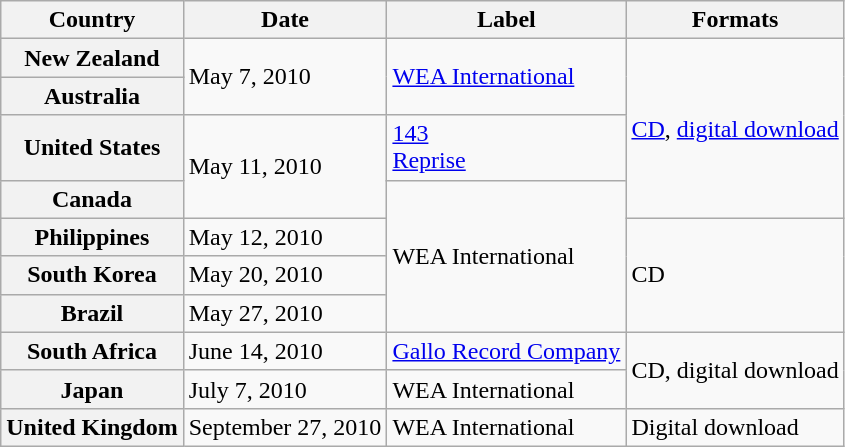<table class="wikitable plainrowheaders">
<tr>
<th>Country</th>
<th>Date</th>
<th>Label</th>
<th>Formats</th>
</tr>
<tr>
<th scope="row">New Zealand</th>
<td rowspan="2">May 7, 2010</td>
<td rowspan="2"><a href='#'>WEA International</a></td>
<td rowspan="4"><a href='#'>CD</a>, <a href='#'>digital download</a></td>
</tr>
<tr>
<th scope="row">Australia</th>
</tr>
<tr>
<th scope="row">United States</th>
<td rowspan="2">May 11, 2010</td>
<td><a href='#'>143</a><br><a href='#'>Reprise</a></td>
</tr>
<tr>
<th scope="row">Canada</th>
<td rowspan="4">WEA International</td>
</tr>
<tr>
<th scope="row">Philippines</th>
<td>May 12, 2010</td>
<td rowspan="3">CD</td>
</tr>
<tr>
<th scope="row">South Korea</th>
<td>May 20, 2010</td>
</tr>
<tr>
<th scope="row">Brazil</th>
<td>May 27, 2010</td>
</tr>
<tr>
<th scope="row">South Africa</th>
<td>June 14, 2010</td>
<td><a href='#'>Gallo Record Company</a></td>
<td rowspan="2">CD, digital download</td>
</tr>
<tr>
<th scope="row">Japan</th>
<td>July 7, 2010</td>
<td>WEA International</td>
</tr>
<tr>
<th scope="row">United Kingdom</th>
<td>September 27, 2010</td>
<td>WEA International</td>
<td>Digital download</td>
</tr>
</table>
